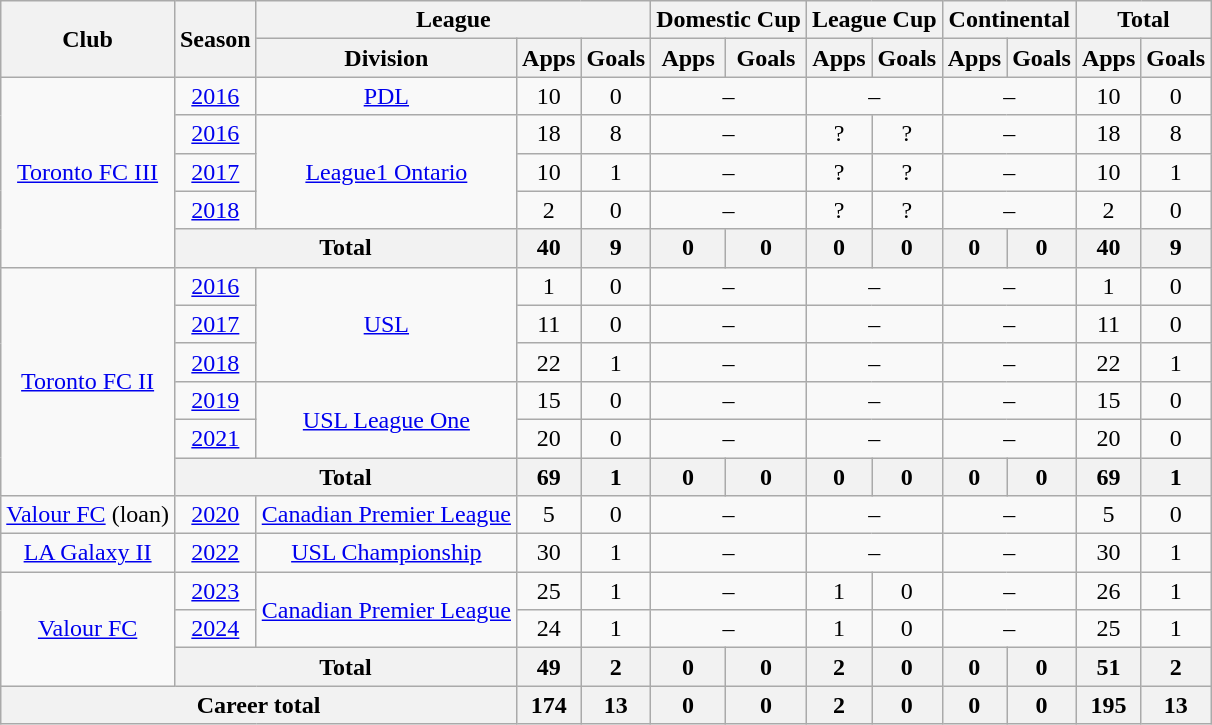<table class="wikitable" style="text-align: center">
<tr>
<th rowspan="2">Club</th>
<th rowspan="2">Season</th>
<th colspan="3">League</th>
<th colspan="2">Domestic Cup</th>
<th colspan="2">League Cup</th>
<th colspan="2">Continental</th>
<th colspan="2">Total</th>
</tr>
<tr>
<th>Division</th>
<th>Apps</th>
<th>Goals</th>
<th>Apps</th>
<th>Goals</th>
<th>Apps</th>
<th>Goals</th>
<th>Apps</th>
<th>Goals</th>
<th>Apps</th>
<th>Goals</th>
</tr>
<tr>
<td rowspan="5"><a href='#'>Toronto FC III</a></td>
<td><a href='#'>2016</a></td>
<td><a href='#'>PDL</a></td>
<td>10</td>
<td>0</td>
<td colspan="2">–</td>
<td colspan="2">–</td>
<td colspan="2">–</td>
<td>10</td>
<td>0</td>
</tr>
<tr>
<td><a href='#'>2016</a></td>
<td rowspan="3"><a href='#'>League1 Ontario</a></td>
<td>18</td>
<td>8</td>
<td colspan="2">–</td>
<td>?</td>
<td>?</td>
<td colspan="2">–</td>
<td>18</td>
<td>8</td>
</tr>
<tr>
<td><a href='#'>2017</a></td>
<td>10</td>
<td>1</td>
<td colspan="2">–</td>
<td>?</td>
<td>?</td>
<td colspan="2">–</td>
<td>10</td>
<td>1</td>
</tr>
<tr>
<td><a href='#'>2018</a></td>
<td>2</td>
<td>0</td>
<td colspan="2">–</td>
<td>?</td>
<td>?</td>
<td colspan="2">–</td>
<td>2</td>
<td>0</td>
</tr>
<tr>
<th colspan="2"><strong>Total</strong></th>
<th>40</th>
<th>9</th>
<th>0</th>
<th>0</th>
<th>0</th>
<th>0</th>
<th>0</th>
<th>0</th>
<th>40</th>
<th>9</th>
</tr>
<tr>
<td rowspan="6"><a href='#'>Toronto FC II</a></td>
<td><a href='#'>2016</a></td>
<td rowspan=3><a href='#'>USL</a></td>
<td>1</td>
<td>0</td>
<td colspan="2">–</td>
<td colspan="2">–</td>
<td colspan="2">–</td>
<td>1</td>
<td>0</td>
</tr>
<tr>
<td><a href='#'>2017</a></td>
<td>11</td>
<td>0</td>
<td colspan="2">–</td>
<td colspan="2">–</td>
<td colspan="2">–</td>
<td>11</td>
<td>0</td>
</tr>
<tr>
<td><a href='#'>2018</a></td>
<td>22</td>
<td>1</td>
<td colspan="2">–</td>
<td colspan="2">–</td>
<td colspan="2">–</td>
<td>22</td>
<td>1</td>
</tr>
<tr>
<td><a href='#'>2019</a></td>
<td rowspan=2><a href='#'>USL League One</a></td>
<td>15</td>
<td>0</td>
<td colspan="2">–</td>
<td colspan="2">–</td>
<td colspan="2">–</td>
<td>15</td>
<td>0</td>
</tr>
<tr>
<td><a href='#'>2021</a></td>
<td>20</td>
<td>0</td>
<td colspan="2">–</td>
<td colspan="2">–</td>
<td colspan="2">–</td>
<td>20</td>
<td>0</td>
</tr>
<tr>
<th colspan="2"><strong>Total</strong></th>
<th>69</th>
<th>1</th>
<th>0</th>
<th>0</th>
<th>0</th>
<th>0</th>
<th>0</th>
<th>0</th>
<th>69</th>
<th>1</th>
</tr>
<tr>
<td><a href='#'>Valour FC</a> (loan)</td>
<td><a href='#'>2020</a></td>
<td><a href='#'>Canadian Premier League</a></td>
<td>5</td>
<td>0</td>
<td colspan="2">–</td>
<td colspan="2">–</td>
<td colspan="2">–</td>
<td>5</td>
<td>0</td>
</tr>
<tr>
<td><a href='#'>LA Galaxy II</a></td>
<td><a href='#'>2022</a></td>
<td><a href='#'>USL Championship</a></td>
<td>30</td>
<td>1</td>
<td colspan="2">–</td>
<td colspan="2">–</td>
<td colspan="2">–</td>
<td>30</td>
<td>1</td>
</tr>
<tr>
<td rowspan=3><a href='#'>Valour FC</a></td>
<td><a href='#'>2023</a></td>
<td rowspan=2><a href='#'>Canadian Premier League</a></td>
<td>25</td>
<td>1</td>
<td colspan="2">–</td>
<td>1</td>
<td>0</td>
<td colspan="2">–</td>
<td>26</td>
<td>1</td>
</tr>
<tr>
<td><a href='#'>2024</a></td>
<td>24</td>
<td>1</td>
<td colspan="2">–</td>
<td>1</td>
<td>0</td>
<td colspan="2">–</td>
<td>25</td>
<td>1</td>
</tr>
<tr>
<th colspan="2"><strong>Total</strong></th>
<th>49</th>
<th>2</th>
<th>0</th>
<th>0</th>
<th>2</th>
<th>0</th>
<th>0</th>
<th>0</th>
<th>51</th>
<th>2</th>
</tr>
<tr>
<th colspan="3"><strong>Career total</strong></th>
<th>174</th>
<th>13</th>
<th>0</th>
<th>0</th>
<th>2</th>
<th>0</th>
<th>0</th>
<th>0</th>
<th>195</th>
<th>13</th>
</tr>
</table>
